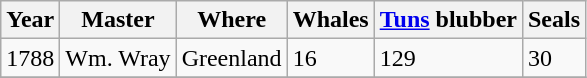<table class="sortable wikitable">
<tr>
<th>Year</th>
<th>Master</th>
<th>Where</th>
<th>Whales</th>
<th><a href='#'>Tuns</a> blubber</th>
<th>Seals</th>
</tr>
<tr>
<td>1788</td>
<td>Wm. Wray</td>
<td>Greenland</td>
<td>16</td>
<td>129</td>
<td>30</td>
</tr>
<tr>
</tr>
</table>
